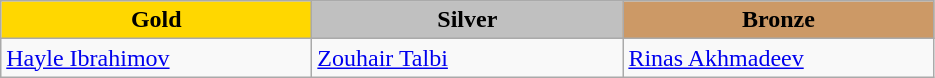<table class="wikitable" style="text-align:left">
<tr align="center">
<td width=200 bgcolor=gold><strong>Gold</strong></td>
<td width=200 bgcolor=silver><strong>Silver</strong></td>
<td width=200 bgcolor=CC9966><strong>Bronze</strong></td>
</tr>
<tr>
<td><a href='#'>Hayle Ibrahimov</a><br><em></em></td>
<td><a href='#'>Zouhair Talbi</a><br><em></em></td>
<td><a href='#'>Rinas Akhmadeev</a><br><em></em></td>
</tr>
</table>
